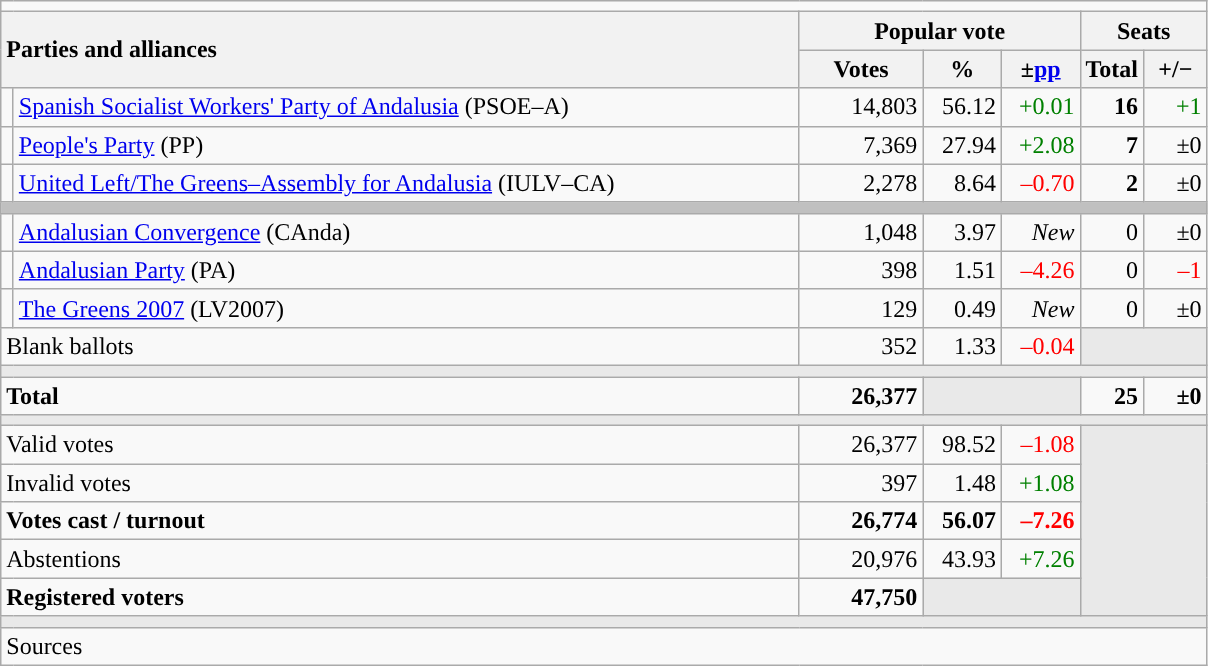<table class="wikitable" style="text-align:right;">
<tr>
<td colspan="7"></td>
</tr>
<tr>
<th style="text-align:left;" rowspan="2" colspan="2" width="525">Parties and alliances</th>
<th colspan="3">Popular vote</th>
<th colspan="2">Seats</th>
</tr>
<tr>
<th width="75">Votes</th>
<th width="45">%</th>
<th width="45">±<a href='#'>pp</a></th>
<th width="35">Total</th>
<th width="35">+/−</th>
</tr>
<tr>
<td width="1" style="color:inherit;background:"></td>
<td align="left"><a href='#'>Spanish Socialist Workers' Party of Andalusia</a> (PSOE–A)</td>
<td>14,803</td>
<td>56.12</td>
<td style="color:green;">+0.01</td>
<td><strong>16</strong></td>
<td style="color:green;">+1</td>
</tr>
<tr>
<td style="color:inherit;background:"></td>
<td align="left"><a href='#'>People's Party</a> (PP)</td>
<td>7,369</td>
<td>27.94</td>
<td style="color:green;">+2.08</td>
<td><strong>7</strong></td>
<td>±0</td>
</tr>
<tr>
<td style="color:inherit;background:"></td>
<td align="left"><a href='#'>United Left/The Greens–Assembly for Andalusia</a> (IULV–CA)</td>
<td>2,278</td>
<td>8.64</td>
<td style="color:red;">–0.70</td>
<td><strong>2</strong></td>
<td>±0</td>
</tr>
<tr>
<td colspan="7" bgcolor="#C0C0C0"></td>
</tr>
<tr>
<td style="color:inherit;background:"></td>
<td align="left"><a href='#'>Andalusian Convergence</a> (CAnda)</td>
<td>1,048</td>
<td>3.97</td>
<td><em>New</em></td>
<td>0</td>
<td>±0</td>
</tr>
<tr>
<td style="color:inherit;background:"></td>
<td align="left"><a href='#'>Andalusian Party</a> (PA)</td>
<td>398</td>
<td>1.51</td>
<td style="color:red;">–4.26</td>
<td>0</td>
<td style="color:red;">–1</td>
</tr>
<tr>
<td style="color:inherit;background:"></td>
<td align="left"><a href='#'>The Greens 2007</a> (LV2007)</td>
<td>129</td>
<td>0.49</td>
<td><em>New</em></td>
<td>0</td>
<td>±0</td>
</tr>
<tr>
<td align="left" colspan="2">Blank ballots</td>
<td>352</td>
<td>1.33</td>
<td style="color:red;">–0.04</td>
<td bgcolor="#E9E9E9" colspan="2"></td>
</tr>
<tr>
<td colspan="7" bgcolor="#E9E9E9"></td>
</tr>
<tr style="font-weight:bold;">
<td align="left" colspan="2">Total</td>
<td>26,377</td>
<td bgcolor="#E9E9E9" colspan="2"></td>
<td>25</td>
<td>±0</td>
</tr>
<tr>
<td colspan="7" bgcolor="#E9E9E9"></td>
</tr>
<tr>
<td align="left" colspan="2">Valid votes</td>
<td>26,377</td>
<td>98.52</td>
<td style="color:red;">–1.08</td>
<td bgcolor="#E9E9E9" colspan="2" rowspan="5"></td>
</tr>
<tr>
<td align="left" colspan="2">Invalid votes</td>
<td>397</td>
<td>1.48</td>
<td style="color:green;">+1.08</td>
</tr>
<tr style="font-weight:bold;">
<td align="left" colspan="2">Votes cast / turnout</td>
<td>26,774</td>
<td>56.07</td>
<td style="color:red;">–7.26</td>
</tr>
<tr>
<td align="left" colspan="2">Abstentions</td>
<td>20,976</td>
<td>43.93</td>
<td style="color:green;">+7.26</td>
</tr>
<tr style="font-weight:bold;">
<td align="left" colspan="2">Registered voters</td>
<td>47,750</td>
<td bgcolor="#E9E9E9" colspan="2"></td>
</tr>
<tr>
<td colspan="7" bgcolor="#E9E9E9"></td>
</tr>
<tr>
<td align="left" colspan="7">Sources</td>
</tr>
</table>
